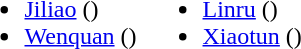<table>
<tr>
<td valign="top"><br><ul><li><a href='#'>Jiliao</a> ()</li><li><a href='#'>Wenquan</a> ()</li></ul></td>
<td valign="top"><br><ul><li><a href='#'>Linru</a> ()</li><li><a href='#'>Xiaotun</a> ()</li></ul></td>
</tr>
</table>
